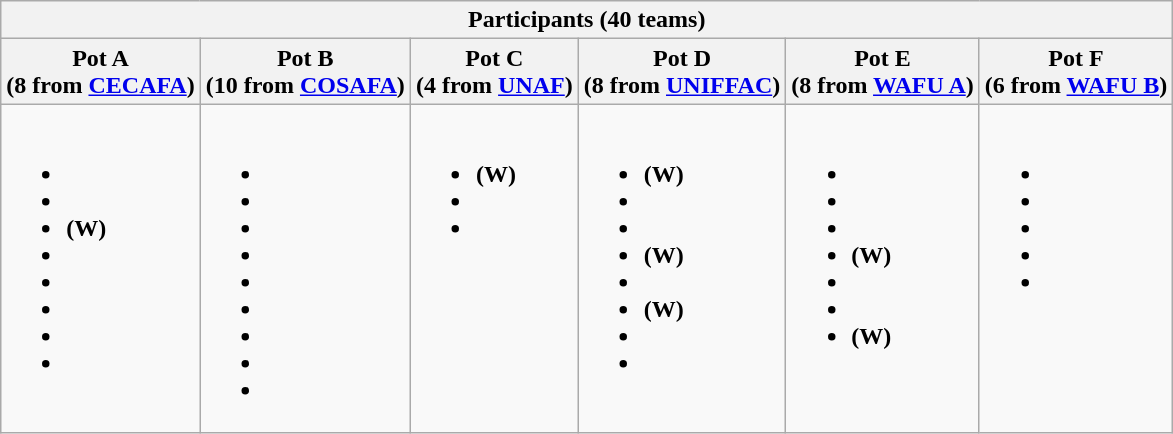<table class="wikitable">
<tr>
<th colspan=6>Participants (40 teams)</th>
</tr>
<tr>
<th>Pot A<br>(8 from <a href='#'>CECAFA</a>)</th>
<th>Pot B<br>(10 from <a href='#'>COSAFA</a>)</th>
<th>Pot C <br>(4 from <a href='#'>UNAF</a>)</th>
<th>Pot D<br>(8 from <a href='#'>UNIFFAC</a>)</th>
<th>Pot E<br>(8 from <a href='#'>WAFU A</a>)</th>
<th>Pot F<br>(6 from <a href='#'>WAFU B</a>)</th>
</tr>
<tr>
<td valign=top><br><ul><li></li><li></li><li> <strong>(W)</strong></li><li></li><li></li><li></li><li></li><li></li></ul></td>
<td valign=top><br><ul><li></li><li></li><li></li><li></li><li></li><li></li><li></li><li></li><li></li></ul></td>
<td valign=top><br><ul><li> <strong>(W)</strong></li><li></li><li></li></ul></td>
<td valign=top><br><ul><li> <strong>(W)</strong></li><li></li><li></li><li> <strong>(W)</strong></li><li></li><li> <strong>(W)</strong></li><li></li><li></li></ul></td>
<td valign=top><br><ul><li></li><li></li><li></li><li> <strong>(W)</strong></li><li></li><li></li><li> <strong>(W)</strong></li></ul></td>
<td valign=top><br><ul><li></li><li><strong></strong></li><li><strong></strong></li><li></li><li></li></ul></td>
</tr>
</table>
